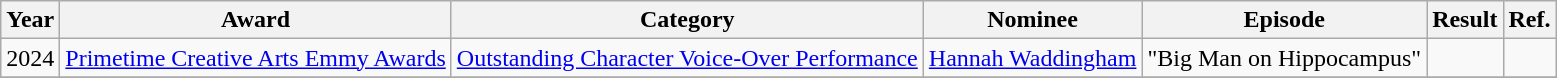<table class="wikitable sortable">
<tr>
<th>Year</th>
<th>Award</th>
<th>Category</th>
<th>Nominee</th>
<th>Episode</th>
<th>Result</th>
<th>Ref.</th>
</tr>
<tr>
<td align="center">2024</td>
<td><a href='#'>Primetime Creative Arts Emmy Awards</a></td>
<td><a href='#'>Outstanding Character Voice-Over Performance</a></td>
<td><a href='#'>Hannah Waddingham</a></td>
<td>"Big Man on Hippocampus"</td>
<td></td>
<td align="center"></td>
</tr>
<tr>
</tr>
</table>
